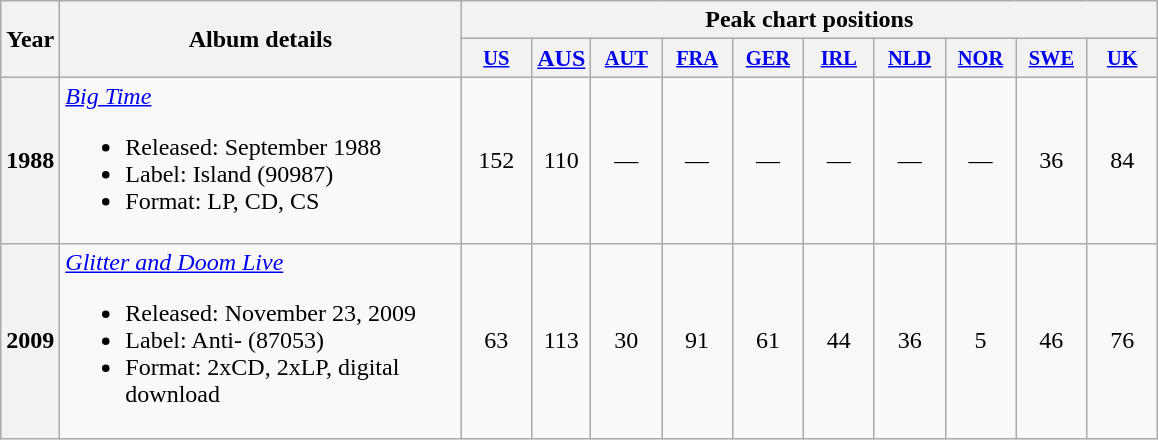<table class="wikitable" style="text-align:left;">
<tr>
<th scope="col" rowspan="2">Year</th>
<th scope="col" rowspan="2" style="width:260px">Album details</th>
<th scope="col" colspan="10">Peak chart positions</th>
</tr>
<tr>
<th scope="col" style="width:3em;font-size:85%"><a href='#'>US</a><br></th>
<th scope="col"><a href='#'>AUS</a><br></th>
<th scope="col" style="width:3em;font-size:85%"><a href='#'>AUT</a><br></th>
<th scope="col" style="width:3em;font-size:85%"><a href='#'>FRA</a><br></th>
<th scope="col" style="width:3em;font-size:85%"><a href='#'>GER</a><br></th>
<th scope="col" style="width:3em;font-size:85%"><a href='#'>IRL</a><br></th>
<th scope="col" style="width:3em;font-size:85%"><a href='#'>NLD</a><br></th>
<th scope="col" style="width:3em;font-size:85%"><a href='#'>NOR</a><br></th>
<th scope="col" style="width:3em;font-size:85%"><a href='#'>SWE</a><br></th>
<th scope="col" style="width:3em;font-size:85%"><a href='#'>UK</a><br></th>
</tr>
<tr>
<th scope="row">1988</th>
<td><em><a href='#'>Big Time</a></em><br><ul><li>Released: September 1988</li><li>Label: Island (90987)</li><li>Format: LP, CD, CS</li></ul></td>
<td style="text-align:center;">152</td>
<td style="text-align:center;">110</td>
<td style="text-align:center;">—</td>
<td style="text-align:center;">—</td>
<td style="text-align:center;">—</td>
<td style="text-align:center;">—</td>
<td style="text-align:center;">—</td>
<td style="text-align:center;">—</td>
<td style="text-align:center;">36</td>
<td style="text-align:center;">84</td>
</tr>
<tr>
<th scope="row">2009</th>
<td><em><a href='#'>Glitter and Doom Live</a></em><br><ul><li>Released: November 23, 2009</li><li>Label: Anti- (87053)</li><li>Format: 2xCD, 2xLP, digital download</li></ul></td>
<td style="text-align:center;">63</td>
<td style="text-align:center;">113</td>
<td style="text-align:center;">30</td>
<td style="text-align:center;">91</td>
<td style="text-align:center;">61</td>
<td style="text-align:center;">44</td>
<td style="text-align:center;">36</td>
<td style="text-align:center;">5</td>
<td style="text-align:center;">46</td>
<td style="text-align:center;">76</td>
</tr>
</table>
